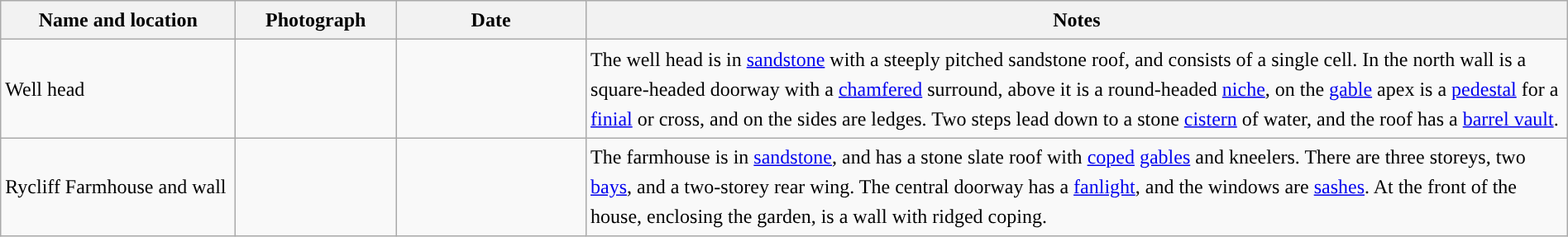<table class="wikitable sortable plainrowheaders" style="width:100%;border:0px;text-align:left;line-height:150%;">
<tr>
<th scope="col"  style="width:150px">Name and location</th>
<th scope="col"  style="width:100px" class="unsortable">Photograph</th>
<th scope="col"  style="width:120px">Date</th>
<th scope="col"  style="width:650px" class="unsortable">Notes</th>
</tr>
<tr>
<td>Well head<br><small></small></td>
<td></td>
<td align="center"></td>
<td>The well head is in <a href='#'>sandstone</a> with a steeply pitched sandstone roof, and consists of a single cell.  In the north wall is a square-headed doorway with a <a href='#'>chamfered</a> surround, above it is a round-headed <a href='#'>niche</a>, on the <a href='#'>gable</a> apex is a <a href='#'>pedestal</a> for a <a href='#'>finial</a> or cross, and on the sides are ledges.  Two steps lead down to a stone <a href='#'>cistern</a> of water, and the roof has a <a href='#'>barrel vault</a>.</td>
</tr>
<tr>
<td>Rycliff Farmhouse and wall<br><small></small></td>
<td></td>
<td align="center"></td>
<td>The farmhouse is in <a href='#'>sandstone</a>, and has a stone slate roof with <a href='#'>coped</a> <a href='#'>gables</a> and kneelers.  There are three storeys, two <a href='#'>bays</a>, and a two-storey rear wing.  The central doorway has a <a href='#'>fanlight</a>, and the windows are <a href='#'>sashes</a>.  At the front of the house, enclosing the garden, is a wall with ridged coping.</td>
</tr>
<tr>
</tr>
</table>
